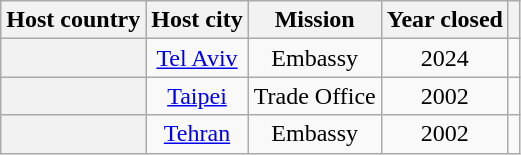<table class="wikitable plainrowheaders" style="text-align:center;">
<tr>
<th scope="col">Host country</th>
<th scope="col">Host city</th>
<th scope="col">Mission</th>
<th scope="col">Year closed</th>
<th scope="col"></th>
</tr>
<tr>
<th scope="row"></th>
<td><a href='#'>Tel Aviv</a></td>
<td>Embassy</td>
<td>2024</td>
<td></td>
</tr>
<tr>
<th scope="row"></th>
<td><a href='#'>Taipei</a></td>
<td>Trade Office</td>
<td>2002</td>
<td></td>
</tr>
<tr>
<th scope="row"></th>
<td><a href='#'>Tehran</a></td>
<td>Embassy</td>
<td>2002</td>
<td></td>
</tr>
</table>
